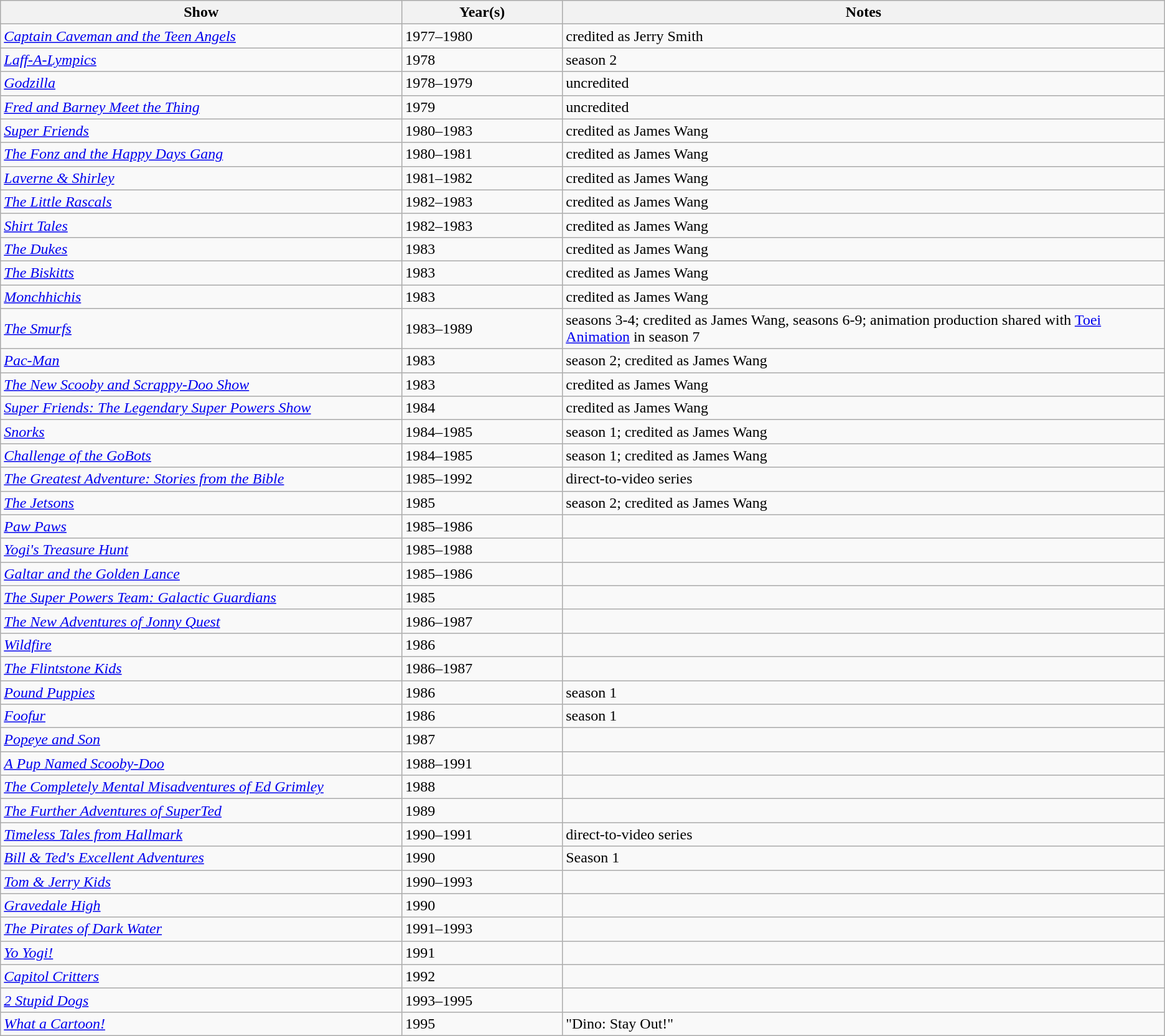<table class="wikitable sortable" style="width: auto; style="width:75%;" table-layout: fixed;" |>
<tr>
<th style="width:20%;">Show</th>
<th style="width:8%;">Year(s)</th>
<th style="width:30%;" class="unsortable">Notes</th>
</tr>
<tr>
<td><em><a href='#'>Captain Caveman and the Teen Angels</a></em></td>
<td>1977–1980</td>
<td>credited as Jerry Smith</td>
</tr>
<tr>
<td><em><a href='#'>Laff-A-Lympics</a></em></td>
<td>1978</td>
<td>season 2</td>
</tr>
<tr>
<td><em><a href='#'>Godzilla</a></em> </td>
<td>1978–1979</td>
<td>uncredited</td>
</tr>
<tr>
<td><em><a href='#'>Fred and Barney Meet the Thing</a></em> </td>
<td>1979</td>
<td>uncredited</td>
</tr>
<tr>
<td><em><a href='#'>Super Friends</a></em></td>
<td>1980–1983</td>
<td>credited as James Wang</td>
</tr>
<tr>
<td><em><a href='#'>The Fonz and the Happy Days Gang</a></em></td>
<td>1980–1981</td>
<td>credited as James Wang</td>
</tr>
<tr>
<td><em><a href='#'>Laverne & Shirley</a></em></td>
<td>1981–1982</td>
<td>credited as James Wang</td>
</tr>
<tr>
<td><em><a href='#'>The Little Rascals</a></em></td>
<td>1982–1983</td>
<td>credited as James Wang</td>
</tr>
<tr>
<td><em><a href='#'>Shirt Tales</a></em></td>
<td>1982–1983</td>
<td>credited as James Wang</td>
</tr>
<tr>
<td><em><a href='#'>The Dukes</a></em></td>
<td>1983</td>
<td>credited as James Wang</td>
</tr>
<tr>
<td><em><a href='#'>The Biskitts</a></em></td>
<td>1983</td>
<td>credited as James Wang</td>
</tr>
<tr>
<td><em><a href='#'>Monchhichis</a></em></td>
<td>1983</td>
<td>credited as James Wang</td>
</tr>
<tr>
<td><em><a href='#'>The Smurfs</a></em></td>
<td>1983–1989</td>
<td>seasons 3-4; credited as James Wang, seasons 6-9; animation production shared with <a href='#'>Toei Animation</a> in season 7</td>
</tr>
<tr>
<td><em><a href='#'>Pac-Man</a></em></td>
<td>1983</td>
<td>season 2; credited as James Wang</td>
</tr>
<tr>
<td><em><a href='#'>The New Scooby and Scrappy-Doo Show</a></em></td>
<td>1983</td>
<td>credited as James Wang</td>
</tr>
<tr>
<td><em><a href='#'>Super Friends: The Legendary Super Powers Show</a></em></td>
<td>1984</td>
<td>credited as James Wang</td>
</tr>
<tr>
<td><em><a href='#'>Snorks</a></em></td>
<td>1984–1985</td>
<td>season 1; credited as James Wang</td>
</tr>
<tr>
<td><em><a href='#'>Challenge of the GoBots</a></em></td>
<td>1984–1985</td>
<td>season 1; credited as James Wang</td>
</tr>
<tr>
<td><em><a href='#'>The Greatest Adventure: Stories from the Bible</a></em></td>
<td>1985–1992</td>
<td>direct-to-video series</td>
</tr>
<tr>
<td><em><a href='#'>The Jetsons</a></em></td>
<td>1985</td>
<td>season 2; credited as James Wang</td>
</tr>
<tr>
<td><em><a href='#'>Paw Paws</a></em></td>
<td>1985–1986</td>
<td></td>
</tr>
<tr>
<td><em><a href='#'>Yogi's Treasure Hunt</a></em></td>
<td>1985–1988</td>
<td></td>
</tr>
<tr>
<td><em><a href='#'>Galtar and the Golden Lance</a></em></td>
<td>1985–1986</td>
<td></td>
</tr>
<tr>
<td><em><a href='#'>The Super Powers Team: Galactic Guardians</a></em></td>
<td>1985</td>
<td></td>
</tr>
<tr>
<td><em><a href='#'>The New Adventures of Jonny Quest</a></em></td>
<td>1986–1987</td>
<td></td>
</tr>
<tr>
<td><em><a href='#'>Wildfire</a></em></td>
<td>1986</td>
<td></td>
</tr>
<tr>
<td><em><a href='#'>The Flintstone Kids</a></em></td>
<td>1986–1987</td>
<td></td>
</tr>
<tr>
<td><em><a href='#'>Pound Puppies</a></em></td>
<td>1986</td>
<td>season 1</td>
</tr>
<tr>
<td><em><a href='#'>Foofur</a></em></td>
<td>1986</td>
<td>season 1</td>
</tr>
<tr>
<td><em><a href='#'>Popeye and Son</a></em></td>
<td>1987</td>
<td></td>
</tr>
<tr>
<td><em><a href='#'>A Pup Named Scooby-Doo</a></em></td>
<td>1988–1991</td>
<td></td>
</tr>
<tr>
<td><em><a href='#'>The Completely Mental Misadventures of Ed Grimley</a></em></td>
<td>1988</td>
<td></td>
</tr>
<tr>
<td><em><a href='#'>The Further Adventures of SuperTed</a></em> </td>
<td>1989</td>
<td></td>
</tr>
<tr>
<td><em><a href='#'>Timeless Tales from Hallmark</a></em></td>
<td>1990–1991</td>
<td>direct-to-video series</td>
</tr>
<tr>
<td><em><a href='#'>Bill & Ted's Excellent Adventures</a></em></td>
<td>1990</td>
<td>Season 1</td>
</tr>
<tr>
<td><em><a href='#'>Tom & Jerry Kids</a></em></td>
<td>1990–1993</td>
<td></td>
</tr>
<tr>
<td><em><a href='#'>Gravedale High</a></em></td>
<td>1990</td>
<td></td>
</tr>
<tr>
<td><em><a href='#'>The Pirates of Dark Water</a></em></td>
<td>1991–1993</td>
<td></td>
</tr>
<tr>
<td><em><a href='#'>Yo Yogi!</a></em></td>
<td>1991</td>
<td></td>
</tr>
<tr>
<td><em><a href='#'>Capitol Critters</a></em></td>
<td>1992</td>
<td></td>
</tr>
<tr>
<td><em><a href='#'>2 Stupid Dogs</a></em></td>
<td>1993–1995</td>
<td></td>
</tr>
<tr>
<td><em><a href='#'>What a Cartoon!</a></em></td>
<td>1995</td>
<td>"Dino: Stay Out!"</td>
</tr>
</table>
